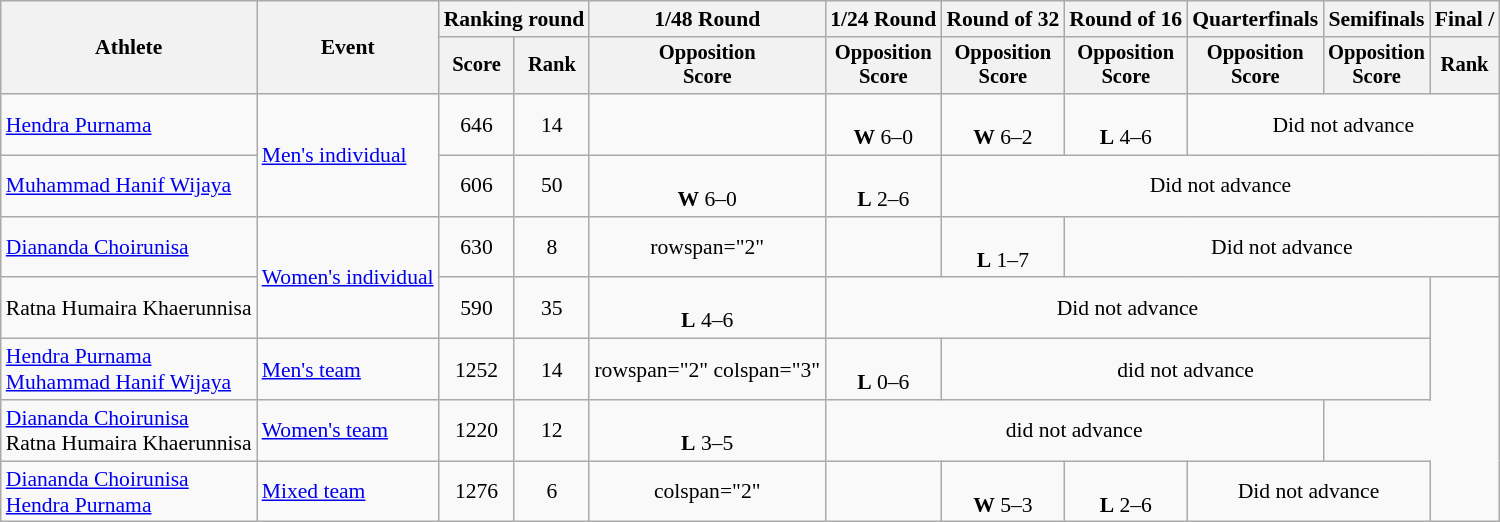<table class="wikitable" style="font-size:90%; text-align:center;">
<tr>
<th rowspan="2">Athlete</th>
<th rowspan="2">Event</th>
<th colspan="2">Ranking round</th>
<th>1/48 Round</th>
<th>1/24 Round</th>
<th>Round of 32</th>
<th>Round of 16</th>
<th>Quarterfinals</th>
<th>Semifinals</th>
<th colspan=2>Final / </th>
</tr>
<tr style=font-size:95%>
<th>Score</th>
<th>Rank</th>
<th>Opposition<br>Score</th>
<th>Opposition<br>Score</th>
<th>Opposition<br>Score</th>
<th>Opposition<br>Score</th>
<th>Opposition<br>Score</th>
<th>Opposition<br>Score</th>
<th>Rank</th>
</tr>
<tr>
<td align="left"><a href='#'>Hendra Purnama</a></td>
<td align="left" rowspan="2"><a href='#'>Men's individual</a></td>
<td>646</td>
<td>14</td>
<td></td>
<td><br><strong>W</strong> 6–0</td>
<td><br><strong>W</strong> 6–2</td>
<td><br><strong>L</strong> 4–6</td>
<td colspan="3">Did not advance</td>
</tr>
<tr>
<td align="left"><a href='#'>Muhammad Hanif Wijaya</a></td>
<td>606</td>
<td>50</td>
<td><br><strong>W</strong> 6–0</td>
<td><br><strong>L</strong> 2–6</td>
<td colspan="5">Did not advance</td>
</tr>
<tr>
<td align="left"><a href='#'>Diananda Choirunisa</a></td>
<td align="left" rowspan="2"><a href='#'>Women's individual</a></td>
<td>630</td>
<td>8</td>
<td>rowspan="2" </td>
<td></td>
<td><br><strong>L</strong> 1–7</td>
<td colspan="4">Did not advance</td>
</tr>
<tr>
<td align="left">Ratna Humaira Khaerunnisa</td>
<td>590</td>
<td>35</td>
<td><br><strong>L</strong> 4–6</td>
<td colspan="5">Did not advance</td>
</tr>
<tr>
<td align="left"><a href='#'>Hendra Purnama</a><br><a href='#'>Muhammad Hanif Wijaya</a></td>
<td align="left"><a href='#'>Men's team</a></td>
<td>1252</td>
<td>14</td>
<td>rowspan="2" colspan="3" </td>
<td><br><strong>L</strong> 0–6</td>
<td colspan="4">did not advance</td>
</tr>
<tr>
<td align="left"><a href='#'>Diananda Choirunisa</a><br>Ratna Humaira Khaerunnisa</td>
<td align="left"><a href='#'>Women's team</a></td>
<td>1220</td>
<td>12</td>
<td><br><strong>L</strong> 3–5</td>
<td colspan="4">did not advance</td>
</tr>
<tr>
<td align="left"><a href='#'>Diananda Choirunisa</a><br><a href='#'>Hendra Purnama</a></td>
<td align="left"><a href='#'>Mixed team</a></td>
<td>1276</td>
<td>6</td>
<td>colspan="2" </td>
<td></td>
<td><br><strong>W</strong> 5–3</td>
<td><br><strong>L</strong> 2–6</td>
<td colspan="2">Did not advance</td>
</tr>
</table>
